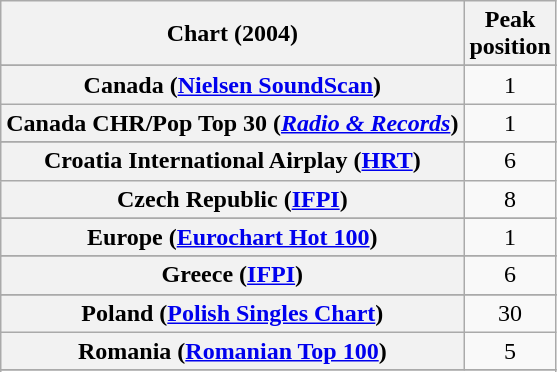<table class="wikitable sortable plainrowheaders" style="text-align:center">
<tr>
<th scope="col">Chart (2004)</th>
<th scope="col">Peak<br>position</th>
</tr>
<tr>
</tr>
<tr>
</tr>
<tr>
</tr>
<tr>
</tr>
<tr>
</tr>
<tr>
<th scope="row">Canada (<a href='#'>Nielsen SoundScan</a>)</th>
<td>1</td>
</tr>
<tr>
<th scope="row">Canada CHR/Pop Top 30 (<em><a href='#'>Radio & Records</a></em>)</th>
<td>1</td>
</tr>
<tr>
</tr>
<tr>
<th scope="row">Croatia International Airplay (<a href='#'>HRT</a>)</th>
<td align="center">6</td>
</tr>
<tr>
<th scope="row">Czech Republic (<a href='#'>IFPI</a>)</th>
<td>8</td>
</tr>
<tr>
</tr>
<tr>
<th scope="row">Europe (<a href='#'>Eurochart Hot 100</a>)</th>
<td>1</td>
</tr>
<tr>
</tr>
<tr>
</tr>
<tr>
</tr>
<tr>
<th scope="row">Greece (<a href='#'>IFPI</a>)</th>
<td>6</td>
</tr>
<tr>
</tr>
<tr>
</tr>
<tr>
</tr>
<tr>
</tr>
<tr>
</tr>
<tr>
</tr>
<tr>
</tr>
<tr>
</tr>
<tr>
<th scope="row">Poland (<a href='#'>Polish Singles Chart</a>)</th>
<td>30</td>
</tr>
<tr>
<th scope="row">Romania (<a href='#'>Romanian Top 100</a>)</th>
<td>5</td>
</tr>
<tr>
</tr>
<tr>
</tr>
<tr>
</tr>
<tr>
</tr>
<tr>
</tr>
<tr>
</tr>
<tr>
</tr>
<tr>
</tr>
<tr>
</tr>
<tr>
</tr>
</table>
